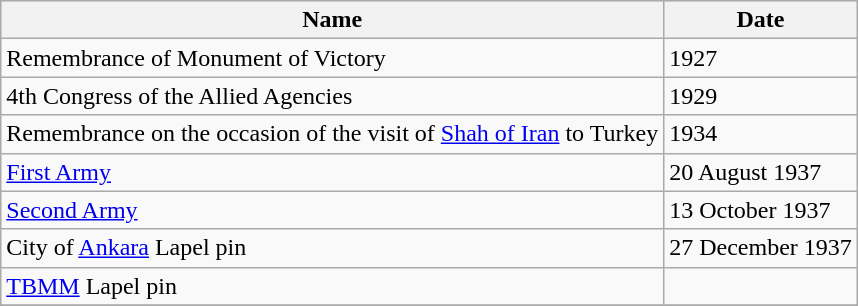<table class="wikitable">
<tr bgcolor='#COFOFO'>
<th><strong>Name</strong></th>
<th><strong>Date</strong></th>
</tr>
<tr>
<td>Remembrance of Monument of Victory</td>
<td>1927</td>
</tr>
<tr>
<td>4th Congress of the Allied Agencies</td>
<td>1929</td>
</tr>
<tr>
<td>Remembrance on the occasion of the visit of <a href='#'>Shah of Iran</a> to Turkey</td>
<td>1934</td>
</tr>
<tr>
<td><a href='#'>First Army</a></td>
<td>20 August 1937</td>
</tr>
<tr>
<td><a href='#'>Second Army</a></td>
<td>13 October 1937</td>
</tr>
<tr>
<td>City of <a href='#'>Ankara</a> Lapel pin</td>
<td>27 December 1937</td>
</tr>
<tr>
<td><a href='#'>TBMM</a> Lapel pin</td>
<td></td>
</tr>
<tr>
</tr>
</table>
